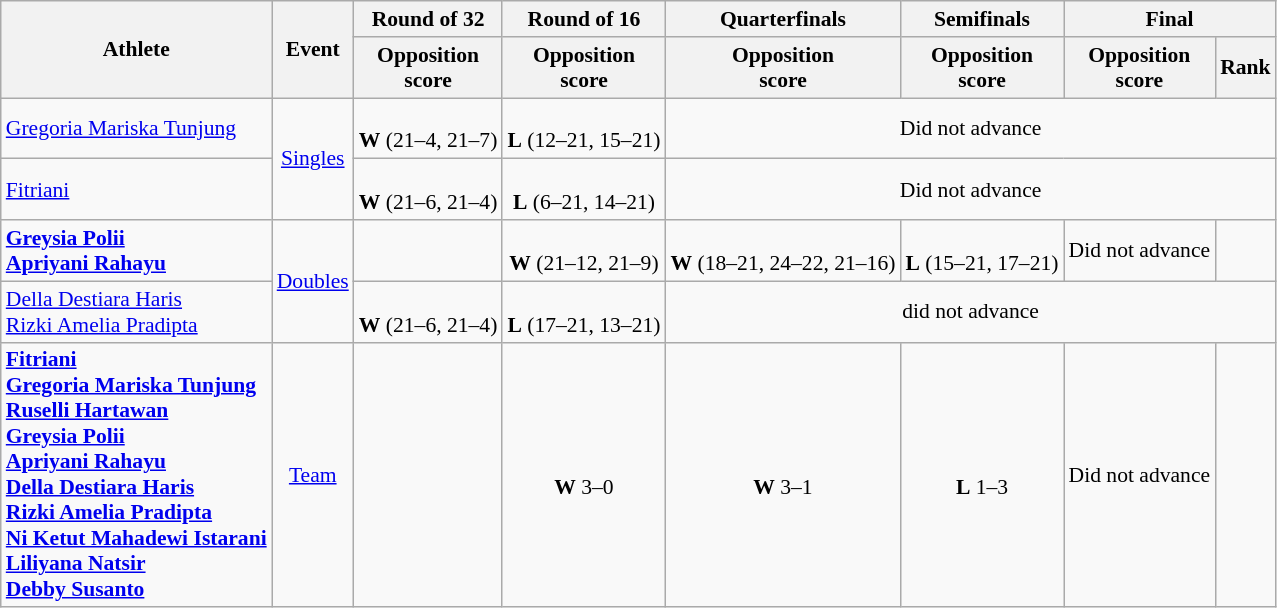<table class=wikitable style=font-size:90%;text-align:center>
<tr>
<th rowspan="2">Athlete</th>
<th rowspan="2">Event</th>
<th>Round of 32</th>
<th>Round of 16</th>
<th>Quarterfinals</th>
<th>Semifinals</th>
<th colspan="2">Final</th>
</tr>
<tr>
<th>Opposition<br> score</th>
<th>Opposition<br> score</th>
<th>Opposition<br> score</th>
<th>Opposition<br> score</th>
<th>Opposition<br> score</th>
<th>Rank</th>
</tr>
<tr>
<td align=left><a href='#'>Gregoria Mariska Tunjung</a></td>
<td align=center rowspan=2><a href='#'>Singles</a></td>
<td><br><strong>W</strong> (21–4, 21–7)</td>
<td><br><strong>L</strong> (12–21, 15–21)</td>
<td colspan="4">Did not advance</td>
</tr>
<tr>
<td align=left><a href='#'>Fitriani</a></td>
<td><br><strong>W</strong> (21–6, 21–4)</td>
<td><br><strong>L</strong> (6–21, 14–21)</td>
<td colspan="4">Did not advance</td>
</tr>
<tr>
<td align=left><strong><a href='#'>Greysia Polii</a> <br> <a href='#'>Apriyani Rahayu</a></strong></td>
<td align=center rowspan=2><a href='#'>Doubles</a></td>
<td></td>
<td><br><strong>W</strong> (21–12, 21–9)</td>
<td><br><strong>W</strong> (18–21, 24–22, 21–16)</td>
<td><br><strong>L</strong> (15–21, 17–21)</td>
<td>Did not advance</td>
<td></td>
</tr>
<tr>
<td align=left><a href='#'>Della Destiara Haris</a> <br> <a href='#'>Rizki Amelia Pradipta</a></td>
<td><br><strong>W</strong> (21–6, 21–4)</td>
<td><br><strong>L</strong> (17–21, 13–21)</td>
<td colspan=4>did not advance</td>
</tr>
<tr>
<td align=left><strong><a href='#'>Fitriani</a> <br> <a href='#'>Gregoria Mariska Tunjung</a>  <br> <a href='#'>Ruselli Hartawan</a> <br> <a href='#'>Greysia Polii</a> <br> <a href='#'>Apriyani Rahayu</a> <br> <a href='#'>Della Destiara Haris</a> <br> <a href='#'>Rizki Amelia Pradipta</a> <br> <a href='#'>Ni Ketut Mahadewi Istarani</a> <br> <a href='#'>Liliyana Natsir</a> <br> <a href='#'>Debby Susanto</a></strong></td>
<td align=center><a href='#'>Team</a></td>
<td></td>
<td><br><strong>W</strong> 3–0</td>
<td><br><strong>W</strong> 3–1</td>
<td><br><strong>L</strong> 1–3</td>
<td>Did not advance</td>
<td></td>
</tr>
</table>
